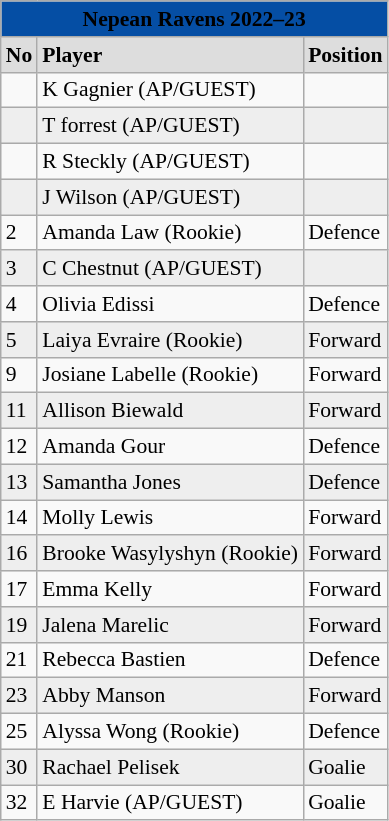<table class="wikitable" style="text-align:left; font-size:90%;">
<tr align=center>
<th style=background:#054EA4 colspan=3><span>Nepean Ravens 2022–23</span></th>
</tr>
<tr align="left" style="font-weight:bold; background-color:#dddddd;" |>
<td>No</td>
<td>Player</td>
<td>Position</td>
</tr>
<tr align="Left">
<td></td>
<td>K Gagnier (AP/GUEST)</td>
<td></td>
</tr>
<tr align="Left" bgcolor="#eeeeee">
<td></td>
<td>T forrest (AP/GUEST)</td>
<td></td>
</tr>
<tr align="Left">
<td></td>
<td>R Steckly (AP/GUEST)</td>
<td></td>
</tr>
<tr align="Left" bgcolor="#eeeeee">
<td></td>
<td>J Wilson (AP/GUEST)</td>
<td></td>
</tr>
<tr align="Left">
<td>2</td>
<td>Amanda Law (Rookie)</td>
<td>Defence</td>
</tr>
<tr align="Left" bgcolor="#eeeeee">
<td>3</td>
<td>C Chestnut (AP/GUEST)</td>
<td></td>
</tr>
<tr align="Left">
<td>4</td>
<td>Olivia Edissi</td>
<td>Defence</td>
</tr>
<tr align="Left" bgcolor="#eeeeee">
<td>5</td>
<td>Laiya Evraire (Rookie)</td>
<td>Forward</td>
</tr>
<tr align="Left">
<td>9</td>
<td>Josiane Labelle (Rookie)</td>
<td>Forward</td>
</tr>
<tr align="Left" bgcolor="#eeeeee">
<td>11</td>
<td>Allison Biewald</td>
<td>Forward</td>
</tr>
<tr align="Left">
<td>12</td>
<td>Amanda Gour</td>
<td>Defence</td>
</tr>
<tr align="Left" bgcolor="#eeeeee">
<td>13</td>
<td>Samantha Jones</td>
<td>Defence</td>
</tr>
<tr align="Left">
<td>14</td>
<td>Molly Lewis</td>
<td>Forward</td>
</tr>
<tr align="Left" bgcolor="#eeeeee">
<td>16</td>
<td>Brooke Wasylyshyn (Rookie)</td>
<td>Forward</td>
</tr>
<tr align="Left">
<td>17</td>
<td>Emma Kelly</td>
<td>Forward</td>
</tr>
<tr align="Left" bgcolor="#eeeeee">
<td>19</td>
<td>Jalena Marelic</td>
<td>Forward</td>
</tr>
<tr align="Left">
<td>21</td>
<td>Rebecca Bastien</td>
<td>Defence</td>
</tr>
<tr align="Left" bgcolor="#eeeeee">
<td>23</td>
<td>Abby Manson</td>
<td>Forward</td>
</tr>
<tr align="Left">
<td>25</td>
<td>Alyssa Wong (Rookie)</td>
<td>Defence</td>
</tr>
<tr align="Left" bgcolor="#eeeeee">
<td>30</td>
<td>Rachael Pelisek</td>
<td>Goalie</td>
</tr>
<tr align="Left">
<td>32</td>
<td>E Harvie (AP/GUEST)</td>
<td>Goalie</td>
</tr>
</table>
